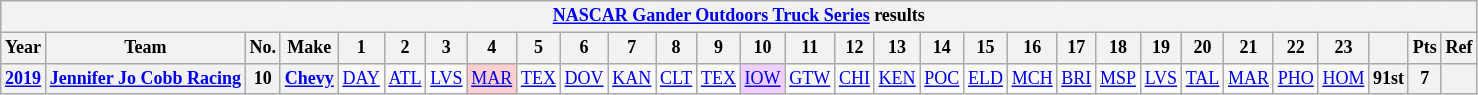<table class="wikitable" style="text-align:center; font-size:75%">
<tr>
<th colspan="34"><a href='#'>NASCAR Gander Outdoors Truck Series</a> results</th>
</tr>
<tr>
<th>Year</th>
<th>Team</th>
<th>No.</th>
<th>Make</th>
<th>1</th>
<th>2</th>
<th>3</th>
<th>4</th>
<th>5</th>
<th>6</th>
<th>7</th>
<th>8</th>
<th>9</th>
<th>10</th>
<th>11</th>
<th>12</th>
<th>13</th>
<th>14</th>
<th>15</th>
<th>16</th>
<th>17</th>
<th>18</th>
<th>19</th>
<th>20</th>
<th>21</th>
<th>22</th>
<th>23</th>
<th></th>
<th>Pts</th>
<th>Ref</th>
</tr>
<tr>
<th><a href='#'>2019</a></th>
<th><a href='#'>Jennifer Jo Cobb Racing</a></th>
<th>10</th>
<th><a href='#'>Chevy</a></th>
<td><a href='#'>DAY</a></td>
<td><a href='#'>ATL</a></td>
<td><a href='#'>LVS</a></td>
<td style="background-color:#FFCFCF"><a href='#'>MAR</a><br></td>
<td><a href='#'>TEX</a></td>
<td><a href='#'>DOV</a></td>
<td><a href='#'>KAN</a></td>
<td><a href='#'>CLT</a></td>
<td><a href='#'>TEX</a></td>
<td style="background-color:#EFCFFF"><a href='#'>IOW</a><br></td>
<td><a href='#'>GTW</a></td>
<td><a href='#'>CHI</a></td>
<td><a href='#'>KEN</a></td>
<td><a href='#'>POC</a></td>
<td><a href='#'>ELD</a></td>
<td><a href='#'>MCH</a></td>
<td><a href='#'>BRI</a></td>
<td><a href='#'>MSP</a></td>
<td><a href='#'>LVS</a></td>
<td><a href='#'>TAL</a></td>
<td><a href='#'>MAR</a></td>
<td><a href='#'>PHO</a></td>
<td><a href='#'>HOM</a></td>
<th>91st</th>
<th>7</th>
<th></th>
</tr>
</table>
